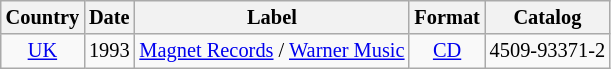<table class="wikitable" style="font-size:85%;">
<tr>
<th>Country</th>
<th>Date</th>
<th>Label</th>
<th>Format</th>
<th>Catalog</th>
</tr>
<tr>
<td style="text-align:center;"><a href='#'>UK</a></td>
<td>1993</td>
<td><a href='#'>Magnet Records</a> / <a href='#'>Warner Music</a></td>
<td style="text-align:center;"><a href='#'>CD</a></td>
<td>4509-93371-2</td>
</tr>
</table>
